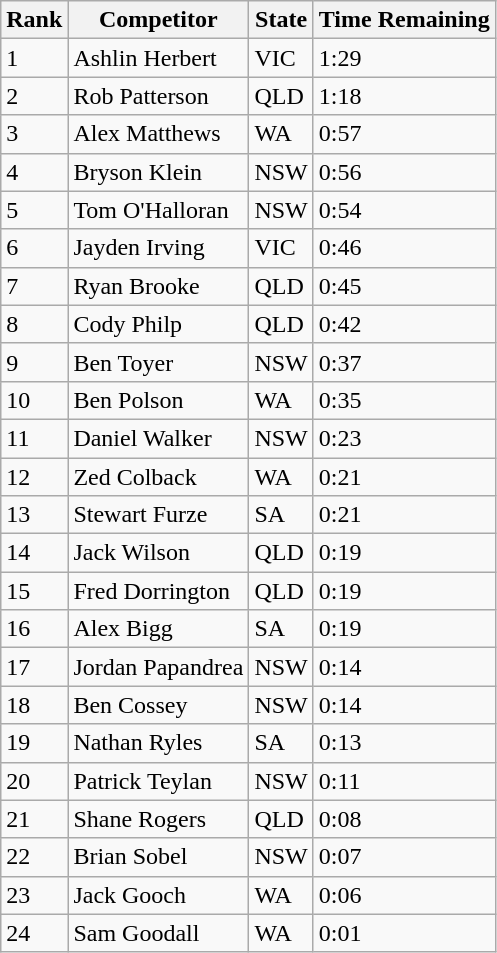<table class="wikitable sortable mw-collapsible">
<tr>
<th>Rank</th>
<th>Competitor</th>
<th>State</th>
<th>Time Remaining</th>
</tr>
<tr>
<td>1</td>
<td>Ashlin Herbert</td>
<td>VIC</td>
<td>1:29</td>
</tr>
<tr>
<td>2</td>
<td>Rob Patterson</td>
<td>QLD</td>
<td>1:18</td>
</tr>
<tr>
<td>3</td>
<td>Alex Matthews</td>
<td>WA</td>
<td>0:57</td>
</tr>
<tr>
<td>4</td>
<td>Bryson Klein</td>
<td>NSW</td>
<td>0:56</td>
</tr>
<tr>
<td>5</td>
<td>Tom O'Halloran</td>
<td>NSW</td>
<td>0:54</td>
</tr>
<tr>
<td>6</td>
<td>Jayden Irving</td>
<td>VIC</td>
<td>0:46</td>
</tr>
<tr>
<td>7</td>
<td>Ryan Brooke</td>
<td>QLD</td>
<td>0:45</td>
</tr>
<tr>
<td>8</td>
<td>Cody Philp</td>
<td>QLD</td>
<td>0:42</td>
</tr>
<tr>
<td>9</td>
<td>Ben Toyer</td>
<td>NSW</td>
<td>0:37</td>
</tr>
<tr>
<td>10</td>
<td>Ben Polson</td>
<td>WA</td>
<td>0:35</td>
</tr>
<tr>
<td>11</td>
<td>Daniel Walker</td>
<td>NSW</td>
<td>0:23</td>
</tr>
<tr>
<td>12</td>
<td>Zed Colback</td>
<td>WA</td>
<td>0:21</td>
</tr>
<tr>
<td>13</td>
<td>Stewart Furze</td>
<td>SA</td>
<td>0:21</td>
</tr>
<tr>
<td>14</td>
<td>Jack Wilson</td>
<td>QLD</td>
<td>0:19</td>
</tr>
<tr>
<td>15</td>
<td>Fred Dorrington</td>
<td>QLD</td>
<td>0:19</td>
</tr>
<tr>
<td>16</td>
<td>Alex Bigg</td>
<td>SA</td>
<td>0:19</td>
</tr>
<tr>
<td>17</td>
<td>Jordan Papandrea</td>
<td>NSW</td>
<td>0:14</td>
</tr>
<tr>
<td>18</td>
<td>Ben Cossey</td>
<td>NSW</td>
<td>0:14</td>
</tr>
<tr>
<td>19</td>
<td>Nathan Ryles</td>
<td>SA</td>
<td>0:13</td>
</tr>
<tr>
<td>20</td>
<td>Patrick Teylan</td>
<td>NSW</td>
<td>0:11</td>
</tr>
<tr>
<td>21</td>
<td>Shane Rogers</td>
<td>QLD</td>
<td>0:08</td>
</tr>
<tr>
<td>22</td>
<td>Brian Sobel</td>
<td>NSW</td>
<td>0:07</td>
</tr>
<tr>
<td>23</td>
<td>Jack Gooch</td>
<td>WA</td>
<td>0:06</td>
</tr>
<tr>
<td>24</td>
<td>Sam Goodall</td>
<td>WA</td>
<td>0:01</td>
</tr>
</table>
